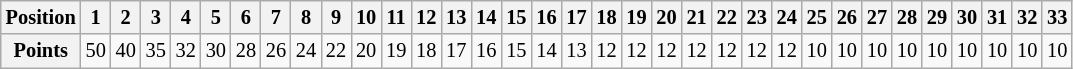<table class="wikitable" style="font-size: 85%">
<tr valign="top">
<th>Position</th>
<th>1</th>
<th>2</th>
<th>3</th>
<th>4</th>
<th>5</th>
<th>6</th>
<th>7</th>
<th>8</th>
<th>9</th>
<th>10</th>
<th>11</th>
<th>12</th>
<th>13</th>
<th>14</th>
<th>15</th>
<th>16</th>
<th>17</th>
<th>18</th>
<th>19</th>
<th>20</th>
<th>21</th>
<th>22</th>
<th>23</th>
<th>24</th>
<th>25</th>
<th>26</th>
<th>27</th>
<th>28</th>
<th>29</th>
<th>30</th>
<th>31</th>
<th>32</th>
<th>33</th>
</tr>
<tr>
<th>Points</th>
<td>50</td>
<td>40</td>
<td>35</td>
<td>32</td>
<td>30</td>
<td>28</td>
<td>26</td>
<td>24</td>
<td>22</td>
<td>20</td>
<td>19</td>
<td>18</td>
<td>17</td>
<td>16</td>
<td>15</td>
<td>14</td>
<td>13</td>
<td>12</td>
<td>12</td>
<td>12</td>
<td>12</td>
<td>12</td>
<td>12</td>
<td>12</td>
<td>10</td>
<td>10</td>
<td>10</td>
<td>10</td>
<td>10</td>
<td>10</td>
<td>10</td>
<td>10</td>
<td>10</td>
</tr>
</table>
